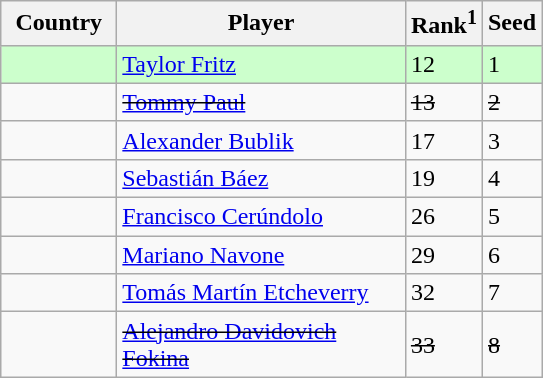<table class="wikitable" border="1">
<tr>
<th width="70">Country</th>
<th width="185">Player</th>
<th>Rank<sup>1</sup></th>
<th>Seed</th>
</tr>
<tr style="background:#cfc;">
<td></td>
<td><a href='#'>Taylor Fritz</a></td>
<td>12</td>
<td>1</td>
</tr>
<tr>
<td><s></s></td>
<td><s><a href='#'>Tommy Paul</a></s></td>
<td><s>13</s></td>
<td><s>2</s></td>
</tr>
<tr>
<td></td>
<td><a href='#'>Alexander Bublik</a></td>
<td>17</td>
<td>3</td>
</tr>
<tr>
<td></td>
<td><a href='#'>Sebastián Báez</a></td>
<td>19</td>
<td>4</td>
</tr>
<tr>
<td></td>
<td><a href='#'>Francisco Cerúndolo</a></td>
<td>26</td>
<td>5</td>
</tr>
<tr>
<td></td>
<td><a href='#'>Mariano Navone</a></td>
<td>29</td>
<td>6</td>
</tr>
<tr>
<td></td>
<td><a href='#'>Tomás Martín Etcheverry</a></td>
<td>32</td>
<td>7</td>
</tr>
<tr>
<td><s></s></td>
<td><s><a href='#'>Alejandro Davidovich Fokina</a></s></td>
<td><s>33</s></td>
<td><s>8</s></td>
</tr>
</table>
